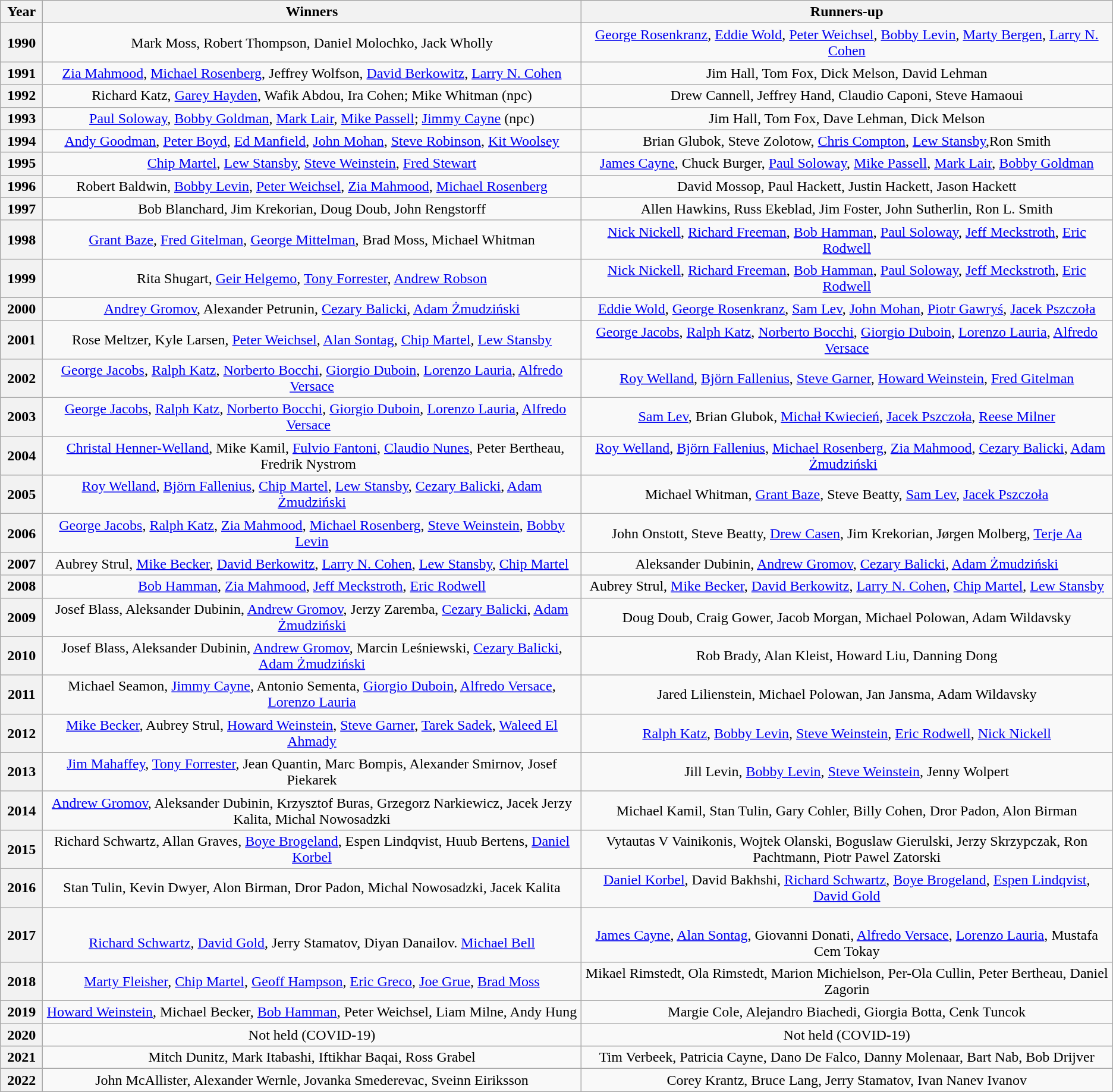<table class="wikitable" style="text-align:center">
<tr>
<th>Year</th>
<th>Winners</th>
<th>Runners-up</th>
</tr>
<tr>
<th> 1990 </th>
<td>Mark Moss, Robert Thompson, Daniel Molochko, Jack Wholly</td>
<td><a href='#'>George Rosenkranz</a>, <a href='#'>Eddie Wold</a>, <a href='#'>Peter Weichsel</a>, <a href='#'>Bobby Levin</a>, <a href='#'>Marty Bergen</a>, <a href='#'>Larry N. Cohen</a></td>
</tr>
<tr>
<th>1991</th>
<td><a href='#'>Zia Mahmood</a>, <a href='#'>Michael Rosenberg</a>, Jeffrey Wolfson, <a href='#'>David Berkowitz</a>, <a href='#'>Larry N. Cohen</a></td>
<td>Jim Hall, Tom Fox, Dick Melson, David Lehman</td>
</tr>
<tr>
<th>1992</th>
<td>Richard Katz, <a href='#'>Garey Hayden</a>, Wafik Abdou, Ira Cohen; Mike Whitman (npc)</td>
<td>Drew Cannell, Jeffrey Hand, Claudio Caponi, Steve Hamaoui</td>
</tr>
<tr>
<th>1993</th>
<td><a href='#'>Paul Soloway</a>, <a href='#'>Bobby Goldman</a>, <a href='#'>Mark Lair</a>, <a href='#'>Mike Passell</a>; <a href='#'>Jimmy Cayne</a> (npc)</td>
<td>Jim Hall, Tom Fox, Dave Lehman, Dick Melson</td>
</tr>
<tr>
<th>1994</th>
<td><a href='#'>Andy Goodman</a>, <a href='#'>Peter Boyd</a>, <a href='#'>Ed Manfield</a>, <a href='#'>John Mohan</a>, <a href='#'> Steve Robinson</a>, <a href='#'>Kit Woolsey</a></td>
<td>Brian Glubok, Steve Zolotow, <a href='#'>Chris Compton</a>, <a href='#'>Lew Stansby</a>,Ron Smith</td>
</tr>
<tr>
<th>1995</th>
<td><a href='#'>Chip Martel</a>, <a href='#'>Lew Stansby</a>, <a href='#'>Steve Weinstein</a>, <a href='#'>Fred Stewart</a></td>
<td><a href='#'>James Cayne</a>, Chuck Burger, <a href='#'>Paul Soloway</a>, <a href='#'>Mike Passell</a>, <a href='#'>Mark Lair</a>, <a href='#'>Bobby Goldman</a></td>
</tr>
<tr>
<th>1996</th>
<td>Robert Baldwin, <a href='#'>Bobby Levin</a>, <a href='#'>Peter Weichsel</a>, <a href='#'>Zia Mahmood</a>, <a href='#'>Michael Rosenberg</a></td>
<td>David Mossop, Paul Hackett, Justin Hackett, Jason Hackett</td>
</tr>
<tr>
<th>1997</th>
<td>Bob Blanchard, Jim Krekorian, Doug Doub, John Rengstorff</td>
<td>Allen Hawkins, Russ Ekeblad, Jim Foster, John Sutherlin, Ron L. Smith</td>
</tr>
<tr>
<th>1998</th>
<td><a href='#'>Grant Baze</a>, <a href='#'>Fred Gitelman</a>, <a href='#'>George Mittelman</a>, Brad Moss, Michael Whitman</td>
<td><a href='#'>Nick Nickell</a>, <a href='#'>Richard Freeman</a>, <a href='#'>Bob Hamman</a>, <a href='#'>Paul Soloway</a>, <a href='#'>Jeff Meckstroth</a>, <a href='#'>Eric Rodwell</a></td>
</tr>
<tr>
<th>1999</th>
<td>Rita Shugart, <a href='#'>Geir Helgemo</a>, <a href='#'>Tony Forrester</a>, <a href='#'>Andrew Robson</a></td>
<td><a href='#'>Nick Nickell</a>, <a href='#'>Richard Freeman</a>, <a href='#'>Bob Hamman</a>, <a href='#'>Paul Soloway</a>, <a href='#'>Jeff Meckstroth</a>, <a href='#'>Eric Rodwell</a></td>
</tr>
<tr>
<th>2000</th>
<td><a href='#'>Andrey Gromov</a>, Alexander Petrunin, <a href='#'>Cezary Balicki</a>, <a href='#'>Adam Żmudziński</a></td>
<td><a href='#'>Eddie Wold</a>, <a href='#'>George Rosenkranz</a>, <a href='#'>Sam Lev</a>, <a href='#'>John Mohan</a>, <a href='#'>Piotr Gawryś</a>, <a href='#'>Jacek Pszczoła</a></td>
</tr>
<tr>
<th>2001</th>
<td>Rose Meltzer, Kyle Larsen, <a href='#'>Peter Weichsel</a>, <a href='#'>Alan Sontag</a>, <a href='#'>Chip Martel</a>, <a href='#'>Lew Stansby</a></td>
<td><a href='#'>George Jacobs</a>, <a href='#'>Ralph Katz</a>, <a href='#'>Norberto Bocchi</a>, <a href='#'>Giorgio Duboin</a>, <a href='#'>Lorenzo Lauria</a>, <a href='#'>Alfredo Versace</a></td>
</tr>
<tr>
<th>2002</th>
<td><a href='#'>George Jacobs</a>, <a href='#'>Ralph Katz</a>, <a href='#'>Norberto Bocchi</a>, <a href='#'>Giorgio Duboin</a>, <a href='#'>Lorenzo Lauria</a>, <a href='#'>Alfredo Versace</a></td>
<td><a href='#'>Roy Welland</a>, <a href='#'>Björn Fallenius</a>, <a href='#'>Steve Garner</a>, <a href='#'>Howard Weinstein</a>, <a href='#'>Fred Gitelman</a></td>
</tr>
<tr>
<th>2003</th>
<td>  <a href='#'>George Jacobs</a>, <a href='#'>Ralph Katz</a>, <a href='#'>Norberto Bocchi</a>, <a href='#'>Giorgio Duboin</a>, <a href='#'>Lorenzo Lauria</a>, <a href='#'>Alfredo Versace</a>  </td>
<td><a href='#'>Sam Lev</a>, Brian Glubok, <a href='#'>Michał Kwiecień</a>, <a href='#'>Jacek Pszczoła</a>, <a href='#'>Reese Milner</a></td>
</tr>
<tr>
<th>2004</th>
<td>  <a href='#'>Christal Henner-Welland</a>, Mike Kamil, <a href='#'>Fulvio Fantoni</a>, <a href='#'>Claudio Nunes</a>, Peter Bertheau, Fredrik Nystrom  </td>
<td>  <a href='#'>Roy Welland</a>, <a href='#'>Björn Fallenius</a>, <a href='#'>Michael Rosenberg</a>, <a href='#'>Zia Mahmood</a>, <a href='#'>Cezary Balicki</a>, <a href='#'>Adam Żmudziński</a>  </td>
</tr>
<tr>
<th>2005</th>
<td><a href='#'>Roy Welland</a>, <a href='#'>Björn Fallenius</a>, <a href='#'>Chip Martel</a>, <a href='#'>Lew Stansby</a>, <a href='#'>Cezary Balicki</a>, <a href='#'>Adam Żmudziński</a></td>
<td>Michael Whitman, <a href='#'>Grant Baze</a>, Steve Beatty, <a href='#'>Sam Lev</a>, <a href='#'>Jacek Pszczoła</a></td>
</tr>
<tr>
<th>2006</th>
<td><a href='#'>George Jacobs</a>, <a href='#'>Ralph Katz</a>, <a href='#'>Zia Mahmood</a>, <a href='#'>Michael Rosenberg</a>, <a href='#'>Steve Weinstein</a>, <a href='#'>Bobby Levin</a></td>
<td>John Onstott, Steve Beatty, <a href='#'>Drew Casen</a>, Jim Krekorian, Jørgen Molberg, <a href='#'>Terje Aa</a></td>
</tr>
<tr>
<th>2007</th>
<td>Aubrey Strul, <a href='#'>Mike Becker</a>, <a href='#'>David Berkowitz</a>, <a href='#'>Larry N. Cohen</a>, <a href='#'>Lew Stansby</a>, <a href='#'>Chip Martel</a></td>
<td>Aleksander Dubinin, <a href='#'>Andrew Gromov</a>, <a href='#'>Cezary Balicki</a>, <a href='#'>Adam Żmudziński</a></td>
</tr>
<tr>
<th>2008</th>
<td><a href='#'>Bob Hamman</a>, <a href='#'>Zia Mahmood</a>, <a href='#'>Jeff Meckstroth</a>, <a href='#'>Eric Rodwell</a></td>
<td>Aubrey Strul, <a href='#'>Mike Becker</a>, <a href='#'>David Berkowitz</a>, <a href='#'>Larry N. Cohen</a>, <a href='#'>Chip Martel</a>, <a href='#'>Lew Stansby</a></td>
</tr>
<tr>
<th>2009</th>
<td>Josef Blass, Aleksander Dubinin, <a href='#'>Andrew Gromov</a>, Jerzy Zaremba, <a href='#'>Cezary Balicki</a>, <a href='#'>Adam Żmudziński</a></td>
<td>Doug Doub, Craig Gower, Jacob Morgan, Michael Polowan, Adam Wildavsky</td>
</tr>
<tr>
<th>2010</th>
<td>Josef Blass, Aleksander Dubinin, <a href='#'>Andrew Gromov</a>, Marcin Leśniewski, <a href='#'>Cezary Balicki</a>, <a href='#'>Adam Żmudziński</a></td>
<td>Rob Brady, Alan Kleist, Howard Liu, Danning Dong</td>
</tr>
<tr>
<th>2011</th>
<td>Michael Seamon, <a href='#'>Jimmy Cayne</a>, Antonio Sementa, <a href='#'>Giorgio Duboin</a>, <a href='#'>Alfredo Versace</a>, <a href='#'>Lorenzo Lauria</a></td>
<td>Jared Lilienstein, Michael Polowan, Jan Jansma, Adam Wildavsky</td>
</tr>
<tr>
<th>2012</th>
<td><a href='#'>Mike Becker</a>, Aubrey Strul, <a href='#'>Howard Weinstein</a>, <a href='#'>Steve Garner</a>, <a href='#'>Tarek Sadek</a>, <a href='#'>Waleed El Ahmady</a></td>
<td><a href='#'>Ralph Katz</a>, <a href='#'>Bobby Levin</a>, <a href='#'>Steve Weinstein</a>, <a href='#'>Eric Rodwell</a>, <a href='#'>Nick Nickell</a></td>
</tr>
<tr>
<th>2013</th>
<td><a href='#'>Jim Mahaffey</a>, <a href='#'>Tony Forrester</a>, Jean Quantin, Marc Bompis, Alexander Smirnov, Josef Piekarek</td>
<td>Jill Levin, <a href='#'>Bobby Levin</a>, <a href='#'>Steve Weinstein</a>, Jenny Wolpert</td>
</tr>
<tr>
<th>2014</th>
<td><a href='#'>Andrew Gromov</a>, Aleksander Dubinin, Krzysztof Buras, Grzegorz Narkiewicz, Jacek Jerzy Kalita, Michal Nowosadzki</td>
<td>Michael Kamil, Stan Tulin, Gary Cohler, Billy Cohen, Dror Padon, Alon Birman</td>
</tr>
<tr>
<th>2015</th>
<td>Richard Schwartz, Allan Graves, <a href='#'>Boye Brogeland</a>, Espen Lindqvist, Huub Bertens, <a href='#'>Daniel Korbel</a></td>
<td>Vytautas V Vainikonis, Wojtek Olanski, Boguslaw Gierulski, Jerzy Skrzypczak, Ron Pachtmann, Piotr Pawel Zatorski</td>
</tr>
<tr>
<th>2016</th>
<td>Stan Tulin, Kevin Dwyer, Alon Birman, Dror Padon, Michal Nowosadzki, Jacek Kalita</td>
<td><a href='#'>Daniel Korbel</a>, David Bakhshi, <a href='#'>Richard Schwartz</a>, <a href='#'>Boye Brogeland</a>, <a href='#'>Espen Lindqvist</a>, <a href='#'>David Gold</a></td>
</tr>
<tr>
<th>2017</th>
<td><br><a href='#'>Richard Schwartz</a>,
<a href='#'>David Gold</a>,
Jerry Stamatov,
Diyan Danailov.
<a href='#'>Michael Bell</a></td>
<td><br><a href='#'>James Cayne</a>,
<a href='#'>Alan Sontag</a>,
Giovanni Donati,
<a href='#'>Alfredo Versace</a>,
<a href='#'>Lorenzo Lauria</a>,
Mustafa Cem Tokay</td>
</tr>
<tr>
<th>2018</th>
<td><a href='#'>Marty Fleisher</a>, <a href='#'>Chip Martel</a>, <a href='#'>Geoff Hampson</a>, <a href='#'>Eric Greco</a>, <a href='#'>Joe Grue</a>, <a href='#'>Brad Moss</a></td>
<td>Mikael Rimstedt, Ola Rimstedt, Marion Michielson, Per-Ola Cullin, Peter Bertheau, Daniel Zagorin</td>
</tr>
<tr>
<th>2019</th>
<td><a href='#'>Howard Weinstein</a>, Michael Becker, <a href='#'>Bob Hamman</a>, Peter Weichsel, Liam Milne, Andy Hung</td>
<td>Margie Cole, Alejandro Biachedi, Giorgia Botta, Cenk Tuncok</td>
</tr>
<tr>
<th>2020</th>
<td>Not held (COVID-19)</td>
<td>Not held (COVID-19)</td>
</tr>
<tr>
<th>2021</th>
<td>Mitch Dunitz, Mark Itabashi, Iftikhar Baqai, Ross Grabel</td>
<td>Tim Verbeek, Patricia Cayne, Dano De Falco, Danny Molenaar, Bart Nab, Bob Drijver</td>
</tr>
<tr>
<th>2022</th>
<td>John McAllister, Alexander Wernle, Jovanka Smederevac, Sveinn Eiriksson</td>
<td>Corey Krantz, Bruce Lang, Jerry Stamatov, Ivan Nanev Ivanov</td>
</tr>
</table>
